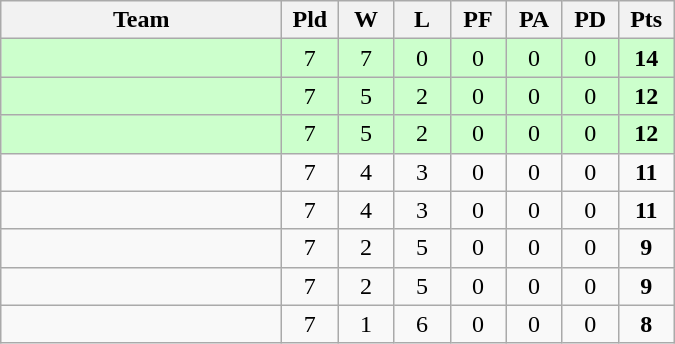<table class=wikitable style="text-align:center">
<tr>
<th width=180>Team</th>
<th width=30>Pld</th>
<th width=30>W</th>
<th width=30>L</th>
<th width=30>PF</th>
<th width=30>PA</th>
<th width=30>PD</th>
<th width=30>Pts</th>
</tr>
<tr bgcolor="#ccffcc">
<td align="left"></td>
<td>7</td>
<td>7</td>
<td>0</td>
<td>0</td>
<td>0</td>
<td>0</td>
<td><strong>14</strong></td>
</tr>
<tr bgcolor="#ccffcc">
<td align="left"></td>
<td>7</td>
<td>5</td>
<td>2</td>
<td>0</td>
<td>0</td>
<td>0</td>
<td><strong>12</strong></td>
</tr>
<tr bgcolor="#ccffcc">
<td align="left"></td>
<td>7</td>
<td>5</td>
<td>2</td>
<td>0</td>
<td>0</td>
<td>0</td>
<td><strong>12</strong></td>
</tr>
<tr>
<td align="left"></td>
<td>7</td>
<td>4</td>
<td>3</td>
<td>0</td>
<td>0</td>
<td>0</td>
<td><strong>11</strong></td>
</tr>
<tr>
<td align="left"></td>
<td>7</td>
<td>4</td>
<td>3</td>
<td>0</td>
<td>0</td>
<td>0</td>
<td><strong>11</strong></td>
</tr>
<tr>
<td align="left"></td>
<td>7</td>
<td>2</td>
<td>5</td>
<td>0</td>
<td>0</td>
<td>0</td>
<td><strong>9</strong></td>
</tr>
<tr>
<td align="left"></td>
<td>7</td>
<td>2</td>
<td>5</td>
<td>0</td>
<td>0</td>
<td>0</td>
<td><strong>9</strong></td>
</tr>
<tr>
<td align="left"></td>
<td>7</td>
<td>1</td>
<td>6</td>
<td>0</td>
<td>0</td>
<td>0</td>
<td><strong>8</strong></td>
</tr>
</table>
